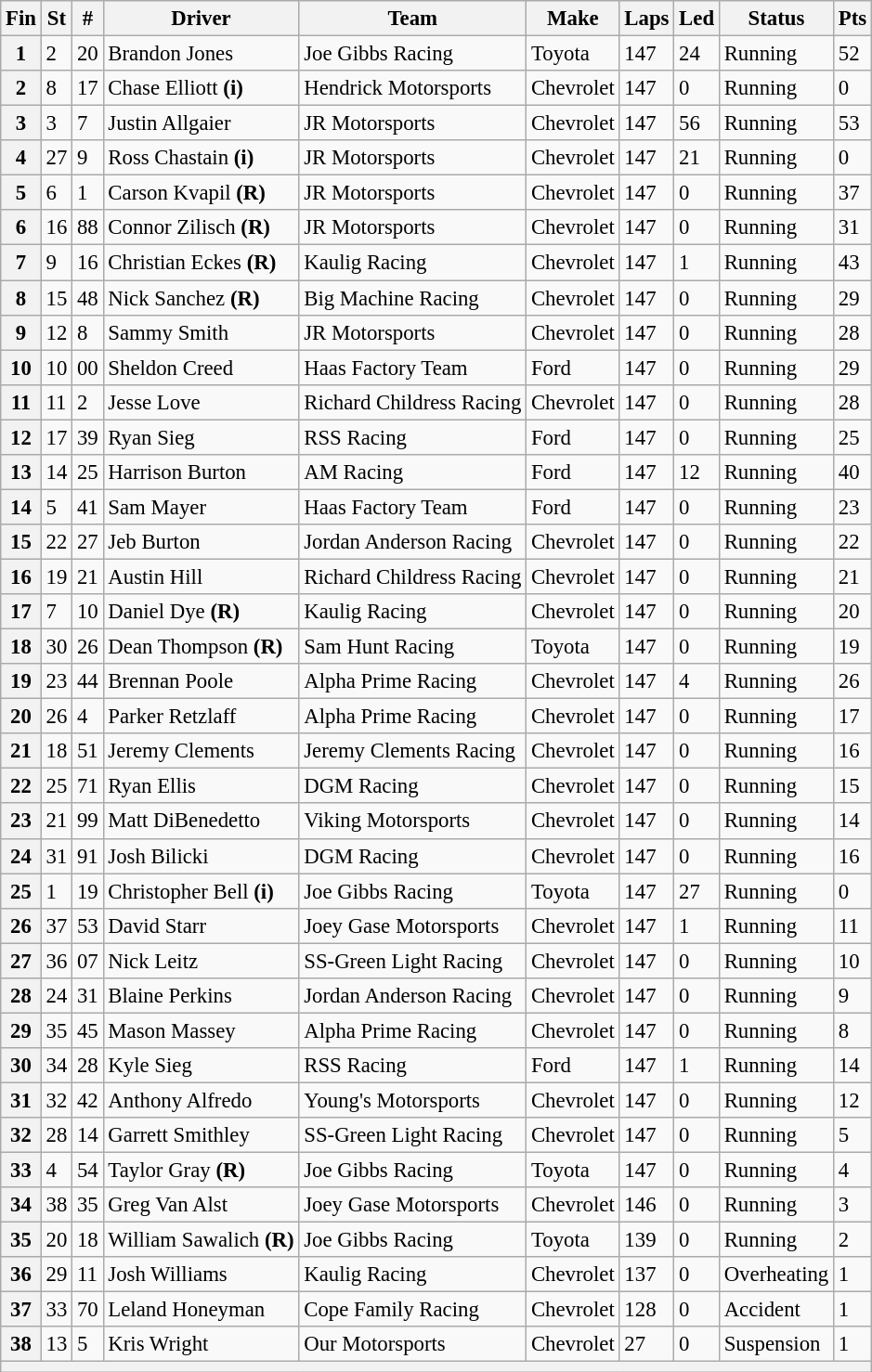<table class="wikitable" style="font-size:95%">
<tr>
<th>Fin</th>
<th>St</th>
<th>#</th>
<th>Driver</th>
<th>Team</th>
<th>Make</th>
<th>Laps</th>
<th>Led</th>
<th>Status</th>
<th>Pts</th>
</tr>
<tr>
<th>1</th>
<td>2</td>
<td>20</td>
<td>Brandon Jones</td>
<td>Joe Gibbs Racing</td>
<td>Toyota</td>
<td>147</td>
<td>24</td>
<td>Running</td>
<td>52</td>
</tr>
<tr>
<th>2</th>
<td>8</td>
<td>17</td>
<td>Chase Elliott <strong>(i)</strong></td>
<td>Hendrick Motorsports</td>
<td>Chevrolet</td>
<td>147</td>
<td>0</td>
<td>Running</td>
<td>0</td>
</tr>
<tr>
<th>3</th>
<td>3</td>
<td>7</td>
<td>Justin Allgaier</td>
<td>JR Motorsports</td>
<td>Chevrolet</td>
<td>147</td>
<td>56</td>
<td>Running</td>
<td>53</td>
</tr>
<tr>
<th>4</th>
<td>27</td>
<td>9</td>
<td>Ross Chastain <strong>(i)</strong></td>
<td>JR Motorsports</td>
<td>Chevrolet</td>
<td>147</td>
<td>21</td>
<td>Running</td>
<td>0</td>
</tr>
<tr>
<th>5</th>
<td>6</td>
<td>1</td>
<td>Carson Kvapil <strong>(R)</strong></td>
<td>JR Motorsports</td>
<td>Chevrolet</td>
<td>147</td>
<td>0</td>
<td>Running</td>
<td>37</td>
</tr>
<tr>
<th>6</th>
<td>16</td>
<td>88</td>
<td>Connor Zilisch <strong>(R)</strong></td>
<td>JR Motorsports</td>
<td>Chevrolet</td>
<td>147</td>
<td>0</td>
<td>Running</td>
<td>31</td>
</tr>
<tr>
<th>7</th>
<td>9</td>
<td>16</td>
<td>Christian Eckes <strong>(R)</strong></td>
<td>Kaulig Racing</td>
<td>Chevrolet</td>
<td>147</td>
<td>1</td>
<td>Running</td>
<td>43</td>
</tr>
<tr>
<th>8</th>
<td>15</td>
<td>48</td>
<td>Nick Sanchez <strong>(R)</strong></td>
<td>Big Machine Racing</td>
<td>Chevrolet</td>
<td>147</td>
<td>0</td>
<td>Running</td>
<td>29</td>
</tr>
<tr>
<th>9</th>
<td>12</td>
<td>8</td>
<td>Sammy Smith</td>
<td>JR Motorsports</td>
<td>Chevrolet</td>
<td>147</td>
<td>0</td>
<td>Running</td>
<td>28</td>
</tr>
<tr>
<th>10</th>
<td>10</td>
<td>00</td>
<td>Sheldon Creed</td>
<td>Haas Factory Team</td>
<td>Ford</td>
<td>147</td>
<td>0</td>
<td>Running</td>
<td>29</td>
</tr>
<tr>
<th>11</th>
<td>11</td>
<td>2</td>
<td>Jesse Love</td>
<td>Richard Childress Racing</td>
<td>Chevrolet</td>
<td>147</td>
<td>0</td>
<td>Running</td>
<td>28</td>
</tr>
<tr>
<th>12</th>
<td>17</td>
<td>39</td>
<td>Ryan Sieg</td>
<td>RSS Racing</td>
<td>Ford</td>
<td>147</td>
<td>0</td>
<td>Running</td>
<td>25</td>
</tr>
<tr>
<th>13</th>
<td>14</td>
<td>25</td>
<td>Harrison Burton</td>
<td>AM Racing</td>
<td>Ford</td>
<td>147</td>
<td>12</td>
<td>Running</td>
<td>40</td>
</tr>
<tr>
<th>14</th>
<td>5</td>
<td>41</td>
<td>Sam Mayer</td>
<td>Haas Factory Team</td>
<td>Ford</td>
<td>147</td>
<td>0</td>
<td>Running</td>
<td>23</td>
</tr>
<tr>
<th>15</th>
<td>22</td>
<td>27</td>
<td>Jeb Burton</td>
<td>Jordan Anderson Racing</td>
<td>Chevrolet</td>
<td>147</td>
<td>0</td>
<td>Running</td>
<td>22</td>
</tr>
<tr>
<th>16</th>
<td>19</td>
<td>21</td>
<td>Austin Hill</td>
<td>Richard Childress Racing</td>
<td>Chevrolet</td>
<td>147</td>
<td>0</td>
<td>Running</td>
<td>21</td>
</tr>
<tr>
<th>17</th>
<td>7</td>
<td>10</td>
<td>Daniel Dye <strong>(R)</strong></td>
<td>Kaulig Racing</td>
<td>Chevrolet</td>
<td>147</td>
<td>0</td>
<td>Running</td>
<td>20</td>
</tr>
<tr>
<th>18</th>
<td>30</td>
<td>26</td>
<td>Dean Thompson <strong>(R)</strong></td>
<td>Sam Hunt Racing</td>
<td>Toyota</td>
<td>147</td>
<td>0</td>
<td>Running</td>
<td>19</td>
</tr>
<tr>
<th>19</th>
<td>23</td>
<td>44</td>
<td>Brennan Poole</td>
<td>Alpha Prime Racing</td>
<td>Chevrolet</td>
<td>147</td>
<td>4</td>
<td>Running</td>
<td>26</td>
</tr>
<tr>
<th>20</th>
<td>26</td>
<td>4</td>
<td>Parker Retzlaff</td>
<td>Alpha Prime Racing</td>
<td>Chevrolet</td>
<td>147</td>
<td>0</td>
<td>Running</td>
<td>17</td>
</tr>
<tr>
<th>21</th>
<td>18</td>
<td>51</td>
<td>Jeremy Clements</td>
<td>Jeremy Clements Racing</td>
<td>Chevrolet</td>
<td>147</td>
<td>0</td>
<td>Running</td>
<td>16</td>
</tr>
<tr>
<th>22</th>
<td>25</td>
<td>71</td>
<td>Ryan Ellis</td>
<td>DGM Racing</td>
<td>Chevrolet</td>
<td>147</td>
<td>0</td>
<td>Running</td>
<td>15</td>
</tr>
<tr>
<th>23</th>
<td>21</td>
<td>99</td>
<td>Matt DiBenedetto</td>
<td>Viking Motorsports</td>
<td>Chevrolet</td>
<td>147</td>
<td>0</td>
<td>Running</td>
<td>14</td>
</tr>
<tr>
<th>24</th>
<td>31</td>
<td>91</td>
<td>Josh Bilicki</td>
<td>DGM Racing</td>
<td>Chevrolet</td>
<td>147</td>
<td>0</td>
<td>Running</td>
<td>16</td>
</tr>
<tr>
<th>25</th>
<td>1</td>
<td>19</td>
<td>Christopher Bell <strong>(i)</strong></td>
<td>Joe Gibbs Racing</td>
<td>Toyota</td>
<td>147</td>
<td>27</td>
<td>Running</td>
<td>0</td>
</tr>
<tr>
<th>26</th>
<td>37</td>
<td>53</td>
<td>David Starr</td>
<td>Joey Gase Motorsports</td>
<td>Chevrolet</td>
<td>147</td>
<td>1</td>
<td>Running</td>
<td>11</td>
</tr>
<tr>
<th>27</th>
<td>36</td>
<td>07</td>
<td>Nick Leitz</td>
<td>SS-Green Light Racing</td>
<td>Chevrolet</td>
<td>147</td>
<td>0</td>
<td>Running</td>
<td>10</td>
</tr>
<tr>
<th>28</th>
<td>24</td>
<td>31</td>
<td>Blaine Perkins</td>
<td>Jordan Anderson Racing</td>
<td>Chevrolet</td>
<td>147</td>
<td>0</td>
<td>Running</td>
<td>9</td>
</tr>
<tr>
<th>29</th>
<td>35</td>
<td>45</td>
<td>Mason Massey</td>
<td>Alpha Prime Racing</td>
<td>Chevrolet</td>
<td>147</td>
<td>0</td>
<td>Running</td>
<td>8</td>
</tr>
<tr>
<th>30</th>
<td>34</td>
<td>28</td>
<td>Kyle Sieg</td>
<td>RSS Racing</td>
<td>Ford</td>
<td>147</td>
<td>1</td>
<td>Running</td>
<td>14</td>
</tr>
<tr>
<th>31</th>
<td>32</td>
<td>42</td>
<td>Anthony Alfredo</td>
<td>Young's Motorsports</td>
<td>Chevrolet</td>
<td>147</td>
<td>0</td>
<td>Running</td>
<td>12</td>
</tr>
<tr>
<th>32</th>
<td>28</td>
<td>14</td>
<td>Garrett Smithley</td>
<td>SS-Green Light Racing</td>
<td>Chevrolet</td>
<td>147</td>
<td>0</td>
<td>Running</td>
<td>5</td>
</tr>
<tr>
<th>33</th>
<td>4</td>
<td>54</td>
<td>Taylor Gray <strong>(R)</strong></td>
<td>Joe Gibbs Racing</td>
<td>Toyota</td>
<td>147</td>
<td>0</td>
<td>Running</td>
<td>4</td>
</tr>
<tr>
<th>34</th>
<td>38</td>
<td>35</td>
<td>Greg Van Alst</td>
<td>Joey Gase Motorsports</td>
<td>Chevrolet</td>
<td>146</td>
<td>0</td>
<td>Running</td>
<td>3</td>
</tr>
<tr>
<th>35</th>
<td>20</td>
<td>18</td>
<td>William Sawalich <strong>(R)</strong></td>
<td>Joe Gibbs Racing</td>
<td>Toyota</td>
<td>139</td>
<td>0</td>
<td>Running</td>
<td>2</td>
</tr>
<tr>
<th>36</th>
<td>29</td>
<td>11</td>
<td>Josh Williams</td>
<td>Kaulig Racing</td>
<td>Chevrolet</td>
<td>137</td>
<td>0</td>
<td>Overheating</td>
<td>1</td>
</tr>
<tr>
<th>37</th>
<td>33</td>
<td>70</td>
<td>Leland Honeyman</td>
<td>Cope Family Racing</td>
<td>Chevrolet</td>
<td>128</td>
<td>0</td>
<td>Accident</td>
<td>1</td>
</tr>
<tr>
<th>38</th>
<td>13</td>
<td>5</td>
<td>Kris Wright</td>
<td>Our Motorsports</td>
<td>Chevrolet</td>
<td>27</td>
<td>0</td>
<td>Suspension</td>
<td>1</td>
</tr>
<tr>
<th colspan="10"></th>
</tr>
</table>
